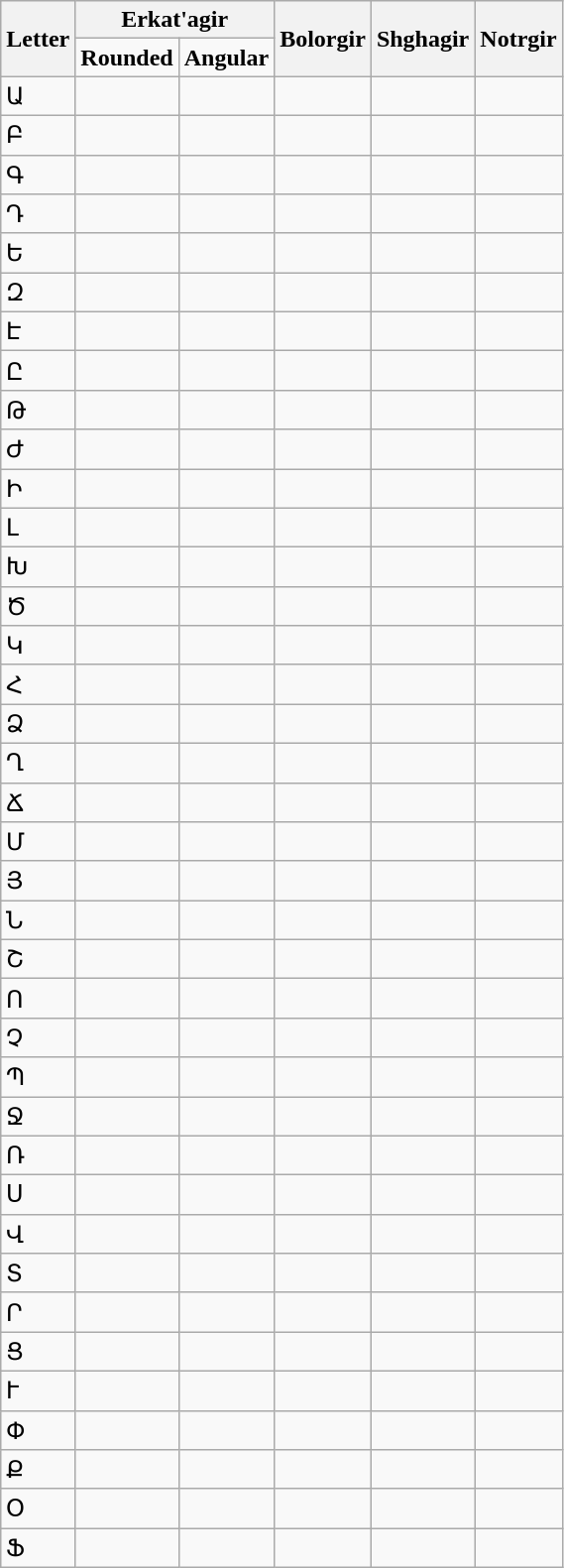<table class="wikitable">
<tr>
<th rowspan="2">Letter</th>
<th colspan="2">Erkat'agir</th>
<th rowspan="2">Bolorgir</th>
<th rowspan="2">Shghagir</th>
<th rowspan="2">Notrgir</th>
</tr>
<tr>
<td><strong>Rounded</strong></td>
<td><strong>Angular</strong></td>
</tr>
<tr>
<td>Ա</td>
<td></td>
<td></td>
<td></td>
<td></td>
<td></td>
</tr>
<tr>
<td>Բ</td>
<td></td>
<td></td>
<td></td>
<td></td>
<td></td>
</tr>
<tr>
<td>Գ</td>
<td></td>
<td></td>
<td></td>
<td></td>
<td></td>
</tr>
<tr>
<td>Դ</td>
<td></td>
<td></td>
<td></td>
<td></td>
<td></td>
</tr>
<tr>
<td>Ե</td>
<td></td>
<td></td>
<td></td>
<td></td>
<td></td>
</tr>
<tr>
<td>Զ</td>
<td></td>
<td></td>
<td></td>
<td></td>
<td></td>
</tr>
<tr>
<td>Է</td>
<td></td>
<td></td>
<td></td>
<td></td>
<td></td>
</tr>
<tr>
<td>Ը</td>
<td></td>
<td></td>
<td></td>
<td></td>
<td></td>
</tr>
<tr>
<td>Թ</td>
<td></td>
<td></td>
<td></td>
<td></td>
<td></td>
</tr>
<tr>
<td>Ժ</td>
<td></td>
<td></td>
<td></td>
<td></td>
<td></td>
</tr>
<tr>
<td>Ի</td>
<td></td>
<td></td>
<td></td>
<td></td>
<td></td>
</tr>
<tr>
<td>Լ</td>
<td></td>
<td></td>
<td></td>
<td></td>
<td></td>
</tr>
<tr>
<td>Խ</td>
<td></td>
<td></td>
<td></td>
<td></td>
<td></td>
</tr>
<tr>
<td>Ծ</td>
<td></td>
<td></td>
<td></td>
<td></td>
<td></td>
</tr>
<tr>
<td>Կ</td>
<td></td>
<td></td>
<td></td>
<td></td>
<td></td>
</tr>
<tr>
<td>Հ</td>
<td></td>
<td></td>
<td></td>
<td></td>
<td></td>
</tr>
<tr>
<td>Ձ</td>
<td></td>
<td></td>
<td></td>
<td></td>
<td></td>
</tr>
<tr>
<td>Ղ</td>
<td></td>
<td></td>
<td></td>
<td></td>
<td></td>
</tr>
<tr>
<td>Ճ</td>
<td></td>
<td></td>
<td></td>
<td></td>
<td></td>
</tr>
<tr>
<td>Մ</td>
<td></td>
<td></td>
<td></td>
<td></td>
<td></td>
</tr>
<tr>
<td>Յ</td>
<td></td>
<td></td>
<td></td>
<td></td>
<td></td>
</tr>
<tr>
<td>Ն</td>
<td></td>
<td></td>
<td></td>
<td></td>
<td></td>
</tr>
<tr>
<td>Շ</td>
<td></td>
<td></td>
<td></td>
<td></td>
<td></td>
</tr>
<tr>
<td>Ո</td>
<td></td>
<td></td>
<td></td>
<td></td>
<td></td>
</tr>
<tr>
<td>Չ</td>
<td></td>
<td></td>
<td></td>
<td></td>
<td></td>
</tr>
<tr>
<td>Պ</td>
<td></td>
<td></td>
<td></td>
<td></td>
<td></td>
</tr>
<tr>
<td>Ջ</td>
<td></td>
<td></td>
<td></td>
<td></td>
<td></td>
</tr>
<tr>
<td>Ռ</td>
<td></td>
<td></td>
<td></td>
<td></td>
<td></td>
</tr>
<tr>
<td>Ս</td>
<td></td>
<td></td>
<td></td>
<td></td>
<td></td>
</tr>
<tr>
<td>Վ</td>
<td></td>
<td></td>
<td></td>
<td></td>
<td></td>
</tr>
<tr>
<td>Տ</td>
<td></td>
<td></td>
<td></td>
<td></td>
<td></td>
</tr>
<tr>
<td>Ր</td>
<td></td>
<td></td>
<td></td>
<td></td>
<td></td>
</tr>
<tr>
<td>Ց</td>
<td></td>
<td></td>
<td></td>
<td></td>
<td></td>
</tr>
<tr>
<td>Ւ</td>
<td></td>
<td></td>
<td></td>
<td></td>
<td></td>
</tr>
<tr>
<td>Փ</td>
<td></td>
<td></td>
<td></td>
<td></td>
<td></td>
</tr>
<tr>
<td>Ք</td>
<td></td>
<td></td>
<td></td>
<td></td>
<td></td>
</tr>
<tr>
<td>Օ</td>
<td></td>
<td></td>
<td></td>
<td></td>
<td></td>
</tr>
<tr>
<td>Ֆ</td>
<td></td>
<td></td>
<td></td>
<td></td>
<td></td>
</tr>
</table>
